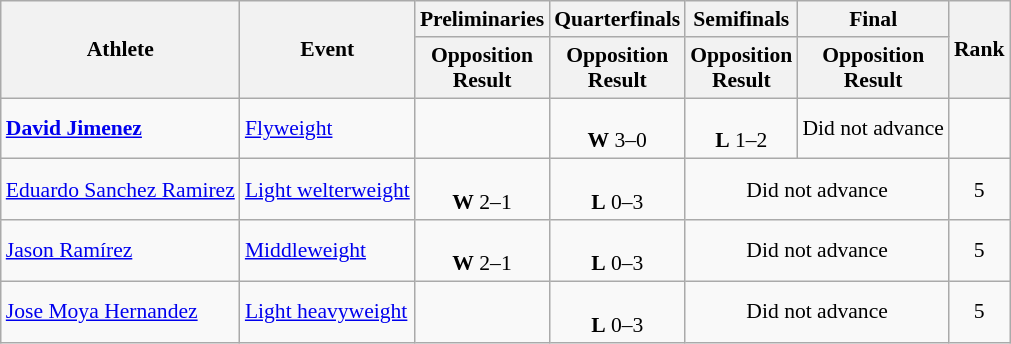<table class="wikitable" border="1" style="font-size:90%">
<tr>
<th rowspan=2>Athlete</th>
<th rowspan=2>Event</th>
<th>Preliminaries</th>
<th>Quarterfinals</th>
<th>Semifinals</th>
<th>Final</th>
<th rowspan="2">Rank</th>
</tr>
<tr>
<th>Opposition<br>Result</th>
<th>Opposition<br>Result</th>
<th>Opposition<br>Result</th>
<th>Opposition<br>Result</th>
</tr>
<tr align=center>
<td align=left><strong><a href='#'>David Jimenez</a></strong></td>
<td align=left><a href='#'>Flyweight</a></td>
<td></td>
<td><br><strong>W</strong> 3–0</td>
<td><br><strong>L</strong> 1–2</td>
<td>Did not advance</td>
<td></td>
</tr>
<tr align=center>
<td align=left><a href='#'>Eduardo Sanchez Ramirez</a></td>
<td align=left><a href='#'>Light welterweight</a></td>
<td><br><strong>W</strong> 2–1</td>
<td><br><strong>L</strong> 0–3</td>
<td colspan=2>Did not advance</td>
<td align=center>5</td>
</tr>
<tr align=center>
<td align=left><a href='#'>Jason Ramírez</a></td>
<td align=left><a href='#'>Middleweight</a></td>
<td><br><strong>W</strong> 2–1</td>
<td><br><strong>L</strong> 0–3</td>
<td colspan=2>Did not advance</td>
<td align=center>5</td>
</tr>
<tr align=center>
<td align=left><a href='#'>Jose Moya Hernandez</a></td>
<td align=left><a href='#'>Light heavyweight</a></td>
<td></td>
<td><br><strong>L</strong> 0–3</td>
<td colspan=2>Did not advance</td>
<td align=center>5</td>
</tr>
</table>
